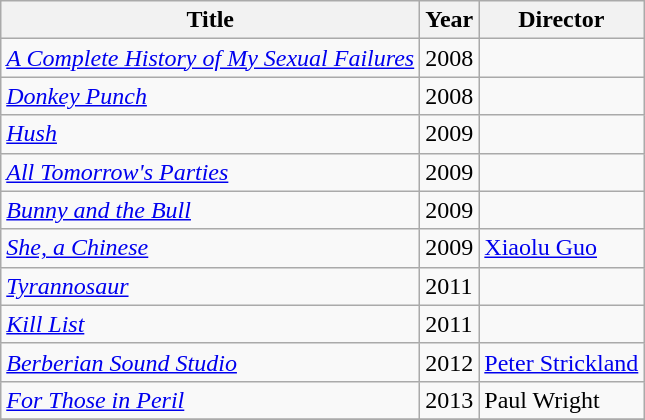<table class="wikitable">
<tr>
<th>Title</th>
<th>Year</th>
<th>Director</th>
</tr>
<tr>
<td><em><a href='#'>A Complete History of My Sexual Failures</a></em></td>
<td>2008</td>
<td></td>
</tr>
<tr>
<td><em><a href='#'>Donkey Punch</a></em></td>
<td>2008</td>
<td></td>
</tr>
<tr>
<td><em><a href='#'>Hush</a></em></td>
<td>2009</td>
<td></td>
</tr>
<tr>
<td><em><a href='#'>All Tomorrow's Parties</a></em></td>
<td>2009</td>
<td></td>
</tr>
<tr>
<td><em><a href='#'>Bunny and the Bull</a></em></td>
<td>2009</td>
<td></td>
</tr>
<tr>
<td><em><a href='#'>She, a Chinese</a></em></td>
<td>2009</td>
<td><a href='#'>Xiaolu Guo</a></td>
</tr>
<tr>
<td><em><a href='#'>Tyrannosaur</a></em></td>
<td>2011</td>
<td></td>
</tr>
<tr>
<td><em><a href='#'>Kill List</a></em></td>
<td>2011</td>
<td></td>
</tr>
<tr>
<td><em><a href='#'>Berberian Sound Studio</a></em></td>
<td>2012</td>
<td><a href='#'>Peter Strickland</a></td>
</tr>
<tr>
<td><em><a href='#'>For Those in Peril</a></em></td>
<td>2013</td>
<td>Paul Wright</td>
</tr>
<tr>
</tr>
</table>
